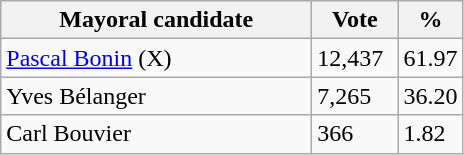<table class="wikitable">
<tr>
<th bgcolor="#DDDDFF" width="200px">Mayoral candidate</th>
<th bgcolor="#DDDDFF" width="50px">Vote</th>
<th bgcolor="#DDDDFF" width="30px">%</th>
</tr>
<tr>
<td><a href='#'>Pascal Bonin</a> (X)</td>
<td>12,437</td>
<td>61.97</td>
</tr>
<tr>
<td>Yves Bélanger</td>
<td>7,265</td>
<td>36.20</td>
</tr>
<tr>
<td>Carl Bouvier</td>
<td>366</td>
<td>1.82</td>
</tr>
</table>
